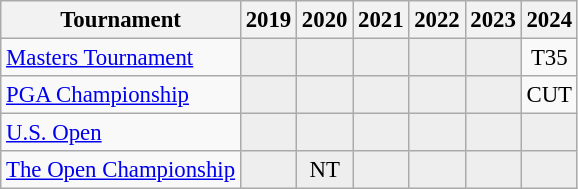<table class="wikitable" style="font-size:95%;text-align:center;">
<tr>
<th>Tournament</th>
<th>2019</th>
<th>2020</th>
<th>2021</th>
<th>2022</th>
<th>2023</th>
<th>2024</th>
</tr>
<tr>
<td align=left><a href='#'>Masters Tournament</a></td>
<td style="background:#eeeeee;"></td>
<td style="background:#eeeeee;"></td>
<td style="background:#eeeeee;"></td>
<td style="background:#eeeeee;"></td>
<td style="background:#eeeeee;"></td>
<td>T35</td>
</tr>
<tr>
<td align=left><a href='#'>PGA Championship</a></td>
<td style="background:#eeeeee;"></td>
<td style="background:#eeeeee;"></td>
<td style="background:#eeeeee;"></td>
<td style="background:#eeeeee;"></td>
<td style="background:#eeeeee;"></td>
<td>CUT</td>
</tr>
<tr>
<td align=left><a href='#'>U.S. Open</a></td>
<td style="background:#eeeeee;"></td>
<td style="background:#eeeeee;"></td>
<td style="background:#eeeeee;"></td>
<td style="background:#eeeeee;"></td>
<td style="background:#eeeeee;"></td>
<td style="background:#eeeeee;"></td>
</tr>
<tr>
<td align=left><a href='#'>The Open Championship</a></td>
<td style="background:#eeeeee;"></td>
<td style="background:#eeeeee;">NT</td>
<td style="background:#eeeeee;"></td>
<td style="background:#eeeeee;"></td>
<td style="background:#eeeeee;"></td>
<td style="background:#eeeeee;"></td>
</tr>
</table>
